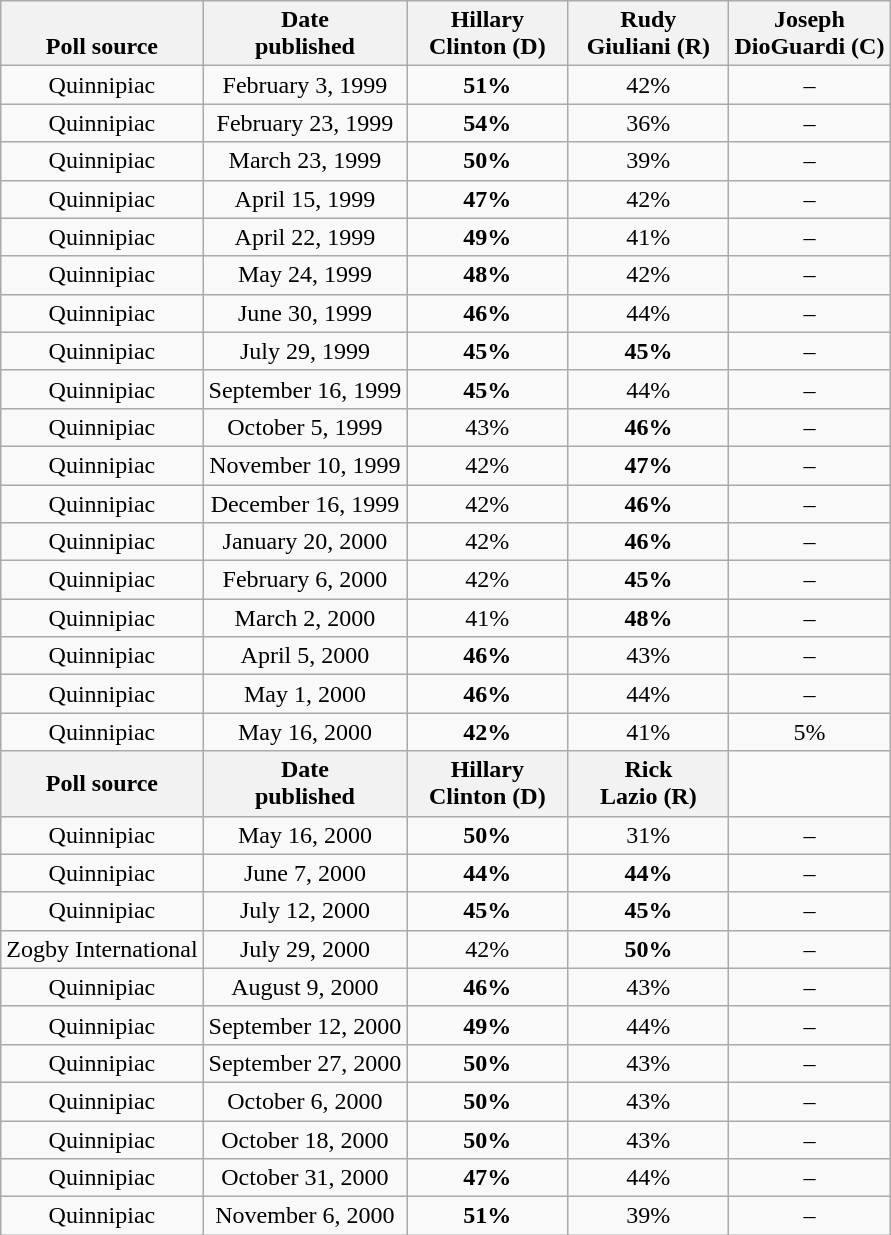<table class="wikitable">
<tr valign=bottom>
<th>Poll source</th>
<th>Date<br>published</th>
<th style="width:100px;">Hillary<br>Clinton (D)</th>
<th style="width:100px;">Rudy<br>Giuliani (R)</th>
<th style="width:100px;">Joseph<br>DioGuardi (C)</th>
</tr>
<tr>
<td align=center>Quinnipiac</td>
<td align=center>February 3, 1999</td>
<td align=center ><strong>51%</strong></td>
<td align=center>42%</td>
<td align=center>–</td>
</tr>
<tr>
<td align=center>Quinnipiac</td>
<td align=center>February 23, 1999</td>
<td align=center ><strong>54%</strong></td>
<td align=center>36%</td>
<td align=center>–</td>
</tr>
<tr>
<td align=center>Quinnipiac</td>
<td align=center>March 23, 1999</td>
<td align=center ><strong>50%</strong></td>
<td align=center>39%</td>
<td align=center>–</td>
</tr>
<tr>
<td align=center>Quinnipiac</td>
<td align=center>April 15, 1999</td>
<td align=center ><strong>47%</strong></td>
<td align=center>42%</td>
<td align=center>–</td>
</tr>
<tr>
<td align=center>Quinnipiac</td>
<td align=center>April 22, 1999</td>
<td align=center ><strong>49%</strong></td>
<td align=center>41%</td>
<td align=center>–</td>
</tr>
<tr>
<td align=center>Quinnipiac</td>
<td align=center>May 24, 1999</td>
<td align=center ><strong>48%</strong></td>
<td align=center>42%</td>
<td align=center>–</td>
</tr>
<tr>
<td align=center>Quinnipiac</td>
<td align=center>June 30, 1999</td>
<td align=center ><strong>46%</strong></td>
<td align=center>44%</td>
<td align=center>–</td>
</tr>
<tr>
<td align=center>Quinnipiac</td>
<td align=center>July 29, 1999</td>
<td align=center ><strong>45%</strong></td>
<td align=center ><strong>45%</strong></td>
<td align=center>–</td>
</tr>
<tr>
<td align=center>Quinnipiac</td>
<td align=center>September 16, 1999</td>
<td align=center ><strong>45%</strong></td>
<td align=center>44%</td>
<td align=center>–</td>
</tr>
<tr>
<td align=center>Quinnipiac</td>
<td align=center>October 5, 1999</td>
<td align=center>43%</td>
<td align=center ><strong>46%</strong></td>
<td align=center>–</td>
</tr>
<tr>
<td align=center>Quinnipiac</td>
<td align=center>November 10, 1999</td>
<td align=center>42%</td>
<td align=center ><strong>47%</strong></td>
<td align=center>–</td>
</tr>
<tr>
<td align=center>Quinnipiac</td>
<td align=center>December 16, 1999</td>
<td align=center>42%</td>
<td align=center ><strong>46%</strong></td>
<td align=center>–</td>
</tr>
<tr>
<td align=center>Quinnipiac</td>
<td align=center>January 20, 2000</td>
<td align=center>42%</td>
<td align=center ><strong>46%</strong></td>
<td align=center>–</td>
</tr>
<tr>
<td align=center>Quinnipiac</td>
<td align=center>February 6, 2000</td>
<td align=center>42%</td>
<td align=center ><strong>45%</strong></td>
<td align=center>–</td>
</tr>
<tr>
<td align=center>Quinnipiac</td>
<td align=center>March 2, 2000</td>
<td align=center>41%</td>
<td align=center ><strong>48%</strong></td>
<td align=center>–</td>
</tr>
<tr>
<td align=center>Quinnipiac</td>
<td align=center>April 5, 2000</td>
<td align=center ><strong>46%</strong></td>
<td align=center>43%</td>
<td align=center>–</td>
</tr>
<tr>
<td align=center>Quinnipiac</td>
<td align=center>May 1, 2000</td>
<td align=center ><strong>46%</strong></td>
<td align=center>44%</td>
<td align=center>–</td>
</tr>
<tr>
<td align=center>Quinnipiac</td>
<td align=center>May 16, 2000</td>
<td align=center ><strong>42%</strong></td>
<td align=center>41%</td>
<td align=center>5%</td>
</tr>
<tr>
<th>Poll source</th>
<th>Date<br>published</th>
<th style="width:100px;">Hillary<br>Clinton (D)</th>
<th style="width:100px;">Rick<br>Lazio (R)</th>
</tr>
<tr>
<td align=center>Quinnipiac</td>
<td align=center>May 16, 2000</td>
<td align=center ><strong>50%</strong></td>
<td align=center>31%</td>
<td align=center>–</td>
</tr>
<tr>
<td align=center>Quinnipiac</td>
<td align=center>June 7, 2000</td>
<td align=center ><strong>44%</strong></td>
<td align=center ><strong>44%</strong></td>
<td align=center>–</td>
</tr>
<tr>
<td align=center>Quinnipiac</td>
<td align=center>July 12, 2000</td>
<td align=center ><strong>45%</strong></td>
<td align=center ><strong>45%</strong></td>
<td align=center>–</td>
</tr>
<tr>
<td align=center>Zogby International</td>
<td align=center>July 29, 2000</td>
<td align=center>42%</td>
<td align=center ><strong>50%</strong></td>
<td align=center>–</td>
</tr>
<tr>
<td align=center>Quinnipiac</td>
<td align=center>August 9, 2000</td>
<td align=center ><strong>46%</strong></td>
<td align=center>43%</td>
<td align=center>–</td>
</tr>
<tr>
<td align=center>Quinnipiac</td>
<td align=center>September 12, 2000</td>
<td align=center ><strong>49%</strong></td>
<td align=center>44%</td>
<td align=center>–</td>
</tr>
<tr>
<td align=center>Quinnipiac</td>
<td align=center>September 27, 2000</td>
<td align=center ><strong>50%</strong></td>
<td align=center>43%</td>
<td align=center>–</td>
</tr>
<tr>
<td align=center>Quinnipiac</td>
<td align=center>October 6, 2000</td>
<td align=center ><strong>50%</strong></td>
<td align=center>43%</td>
<td align=center>–</td>
</tr>
<tr>
<td align=center>Quinnipiac</td>
<td align=center>October 18, 2000</td>
<td align=center ><strong>50%</strong></td>
<td align=center>43%</td>
<td align=center>–</td>
</tr>
<tr>
<td align=center>Quinnipiac</td>
<td align=center>October 31, 2000</td>
<td align=center ><strong>47%</strong></td>
<td align=center>44%</td>
<td align=center>–</td>
</tr>
<tr>
<td align=center>Quinnipiac</td>
<td align=center>November 6, 2000</td>
<td align=center ><strong>51%</strong></td>
<td align=center>39%</td>
<td align=center>–</td>
</tr>
</table>
